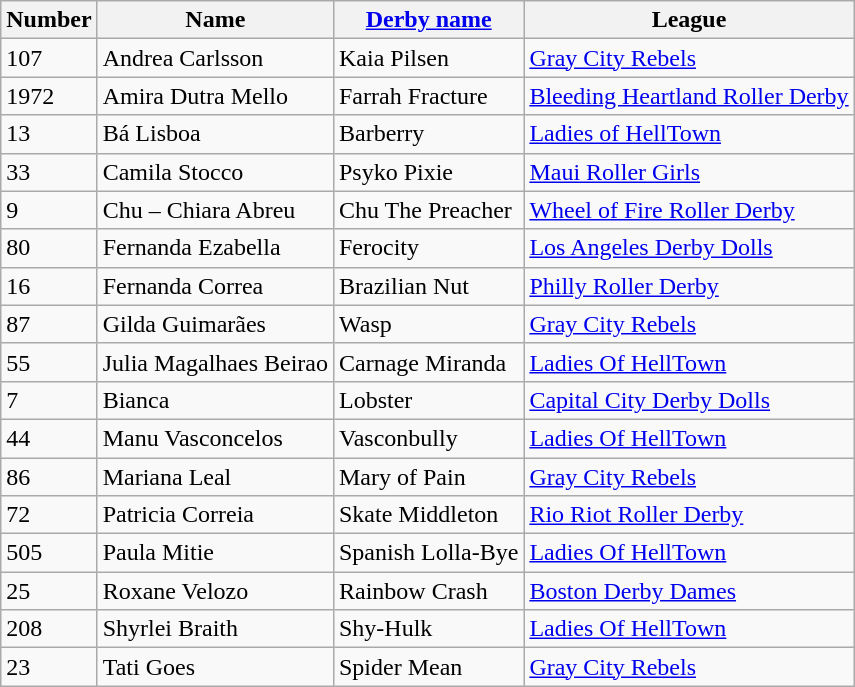<table class="wikitable sortable">
<tr>
<th>Number</th>
<th>Name</th>
<th><a href='#'>Derby name</a></th>
<th>League</th>
</tr>
<tr>
<td>107</td>
<td>Andrea Carlsson</td>
<td>Kaia Pilsen</td>
<td><a href='#'>Gray City Rebels</a></td>
</tr>
<tr>
<td>1972</td>
<td>Amira Dutra Mello</td>
<td>Farrah Fracture</td>
<td><a href='#'>Bleeding Heartland Roller Derby</a></td>
</tr>
<tr>
<td>13</td>
<td>Bá Lisboa</td>
<td>Barberry</td>
<td><a href='#'>Ladies of HellTown</a></td>
</tr>
<tr>
<td>33</td>
<td>Camila Stocco</td>
<td>Psyko Pixie</td>
<td><a href='#'>Maui Roller Girls</a></td>
</tr>
<tr>
<td>9</td>
<td>Chu – Chiara Abreu</td>
<td>Chu The Preacher</td>
<td><a href='#'>Wheel of Fire Roller Derby</a></td>
</tr>
<tr>
<td>80</td>
<td>Fernanda Ezabella</td>
<td>Ferocity</td>
<td><a href='#'>Los Angeles Derby Dolls</a></td>
</tr>
<tr>
<td>16</td>
<td>Fernanda Correa</td>
<td>Brazilian Nut</td>
<td><a href='#'>Philly Roller Derby</a></td>
</tr>
<tr>
<td>87</td>
<td>Gilda Guimarães</td>
<td>Wasp</td>
<td><a href='#'>Gray City Rebels</a></td>
</tr>
<tr>
<td>55</td>
<td>Julia Magalhaes Beirao</td>
<td>Carnage Miranda</td>
<td><a href='#'>Ladies Of HellTown</a></td>
</tr>
<tr>
<td>7</td>
<td>Bianca</td>
<td>Lobster</td>
<td><a href='#'>Capital City Derby Dolls</a></td>
</tr>
<tr>
<td>44</td>
<td>Manu Vasconcelos</td>
<td>Vasconbully</td>
<td><a href='#'>Ladies Of HellTown</a></td>
</tr>
<tr>
<td>86</td>
<td>Mariana Leal</td>
<td>Mary of Pain</td>
<td><a href='#'>Gray City Rebels</a></td>
</tr>
<tr>
<td>72</td>
<td>Patricia Correia</td>
<td>Skate Middleton</td>
<td><a href='#'>Rio Riot Roller Derby</a></td>
</tr>
<tr>
<td>505</td>
<td>Paula Mitie</td>
<td>Spanish Lolla-Bye</td>
<td><a href='#'>Ladies Of HellTown</a></td>
</tr>
<tr>
<td>25</td>
<td>Roxane Velozo</td>
<td>Rainbow Crash</td>
<td><a href='#'>Boston Derby Dames</a></td>
</tr>
<tr>
<td>208</td>
<td>Shyrlei Braith</td>
<td>Shy-Hulk</td>
<td><a href='#'>Ladies Of HellTown</a></td>
</tr>
<tr>
<td>23</td>
<td>Tati Goes</td>
<td>Spider Mean</td>
<td><a href='#'>Gray City Rebels</a></td>
</tr>
</table>
